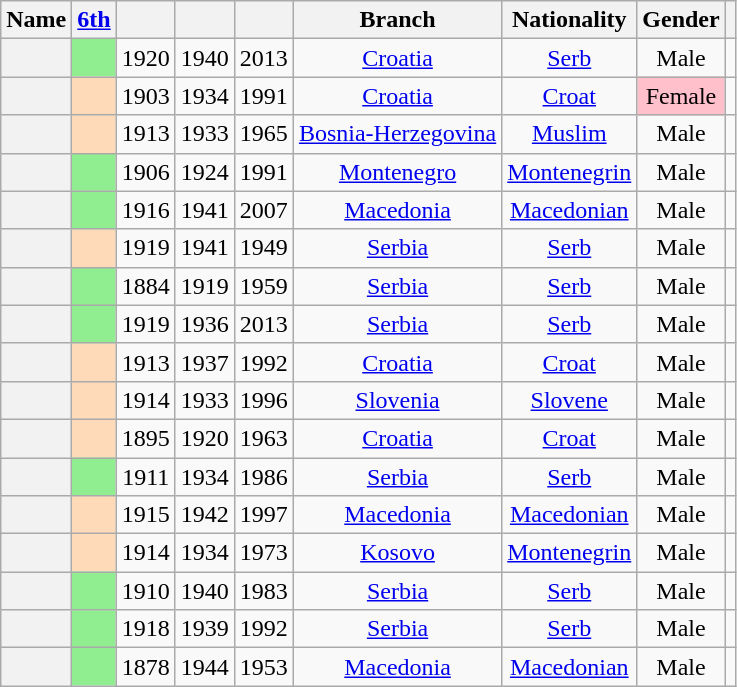<table class="wikitable sortable" style=text-align:center>
<tr>
<th scope="col">Name</th>
<th scope="col"><a href='#'>6th</a></th>
<th scope="col"></th>
<th scope="col"></th>
<th scope="col"></th>
<th scope="col">Branch</th>
<th scope="col">Nationality</th>
<th scope="col">Gender</th>
<th scope="col" class="unsortable"></th>
</tr>
<tr>
<th align="center" scope="row" style="font-weight:normal;"></th>
<td bgcolor = LightGreen></td>
<td>1920</td>
<td>1940</td>
<td>2013</td>
<td><a href='#'>Croatia</a></td>
<td><a href='#'>Serb</a></td>
<td>Male</td>
<td></td>
</tr>
<tr>
<th align="center" scope="row" style="font-weight:normal;"></th>
<td bgcolor = PeachPuff></td>
<td>1903</td>
<td>1934</td>
<td>1991</td>
<td><a href='#'>Croatia</a></td>
<td><a href='#'>Croat</a></td>
<td style="background: Pink">Female</td>
<td></td>
</tr>
<tr>
<th align="center" scope="row" style="font-weight:normal;"></th>
<td bgcolor = PeachPuff></td>
<td>1913</td>
<td>1933</td>
<td>1965</td>
<td><a href='#'>Bosnia-Herzegovina</a></td>
<td><a href='#'>Muslim</a></td>
<td>Male</td>
<td></td>
</tr>
<tr>
<th align="center" scope="row" style="font-weight:normal;"></th>
<td bgcolor = LightGreen></td>
<td>1906</td>
<td>1924</td>
<td>1991</td>
<td><a href='#'>Montenegro</a></td>
<td><a href='#'>Montenegrin</a></td>
<td>Male</td>
<td></td>
</tr>
<tr>
<th align="center" scope="row" style="font-weight:normal;"></th>
<td bgcolor = LightGreen></td>
<td>1916</td>
<td>1941</td>
<td>2007</td>
<td><a href='#'>Macedonia</a></td>
<td><a href='#'>Macedonian</a></td>
<td>Male</td>
<td></td>
</tr>
<tr>
<th align="center" scope="row" style="font-weight:normal;"></th>
<td bgcolor = PeachPuff></td>
<td>1919</td>
<td>1941</td>
<td>1949</td>
<td><a href='#'>Serbia</a></td>
<td><a href='#'>Serb</a></td>
<td>Male</td>
<td></td>
</tr>
<tr>
<th align="center" scope="row" style="font-weight:normal;"></th>
<td bgcolor = LightGreen></td>
<td>1884</td>
<td>1919</td>
<td>1959</td>
<td><a href='#'>Serbia</a></td>
<td><a href='#'>Serb</a></td>
<td>Male</td>
<td></td>
</tr>
<tr>
<th align="center" scope="row" style="font-weight:normal;"></th>
<td bgcolor = LightGreen></td>
<td>1919</td>
<td>1936</td>
<td>2013</td>
<td><a href='#'>Serbia</a></td>
<td><a href='#'>Serb</a></td>
<td>Male</td>
<td></td>
</tr>
<tr>
<th align="center" scope="row" style="font-weight:normal;"></th>
<td bgcolor = PeachPuff></td>
<td>1913</td>
<td>1937</td>
<td>1992</td>
<td><a href='#'>Croatia</a></td>
<td><a href='#'>Croat</a></td>
<td>Male</td>
<td></td>
</tr>
<tr>
<th align="center" scope="row" style="font-weight:normal;"></th>
<td bgcolor = PeachPuff></td>
<td>1914</td>
<td>1933</td>
<td>1996</td>
<td><a href='#'>Slovenia</a></td>
<td><a href='#'>Slovene</a></td>
<td>Male</td>
<td></td>
</tr>
<tr>
<th align="center" scope="row" style="font-weight:normal;"></th>
<td bgcolor = PeachPuff></td>
<td>1895</td>
<td>1920</td>
<td>1963</td>
<td><a href='#'>Croatia</a></td>
<td><a href='#'>Croat</a></td>
<td>Male</td>
<td></td>
</tr>
<tr>
<th align="center" scope="row" style="font-weight:normal;"></th>
<td bgcolor = LightGreen></td>
<td>1911</td>
<td>1934</td>
<td>1986</td>
<td><a href='#'>Serbia</a></td>
<td><a href='#'>Serb</a></td>
<td>Male</td>
<td></td>
</tr>
<tr>
<th align="center" scope="row" style="font-weight:normal;"></th>
<td bgcolor = PeachPuff></td>
<td>1915</td>
<td>1942</td>
<td>1997</td>
<td><a href='#'>Macedonia</a></td>
<td><a href='#'>Macedonian</a></td>
<td>Male</td>
<td></td>
</tr>
<tr>
<th align="center" scope="row" style="font-weight:normal;"></th>
<td bgcolor = PeachPuff></td>
<td>1914</td>
<td>1934</td>
<td>1973</td>
<td><a href='#'>Kosovo</a></td>
<td><a href='#'>Montenegrin</a></td>
<td>Male</td>
<td></td>
</tr>
<tr>
<th align="center" scope="row" style="font-weight:normal;"></th>
<td bgcolor = LightGreen></td>
<td>1910</td>
<td>1940</td>
<td>1983</td>
<td><a href='#'>Serbia</a></td>
<td><a href='#'>Serb</a></td>
<td>Male</td>
<td></td>
</tr>
<tr>
<th align="center" scope="row" style="font-weight:normal;"></th>
<td bgcolor = LightGreen></td>
<td>1918</td>
<td>1939</td>
<td>1992</td>
<td><a href='#'>Serbia</a></td>
<td><a href='#'>Serb</a></td>
<td>Male</td>
<td></td>
</tr>
<tr>
<th align="center" scope="row" style="font-weight:normal;"></th>
<td bgcolor = LightGreen></td>
<td>1878</td>
<td>1944</td>
<td>1953</td>
<td><a href='#'>Macedonia</a></td>
<td><a href='#'>Macedonian</a></td>
<td>Male</td>
<td></td>
</tr>
</table>
